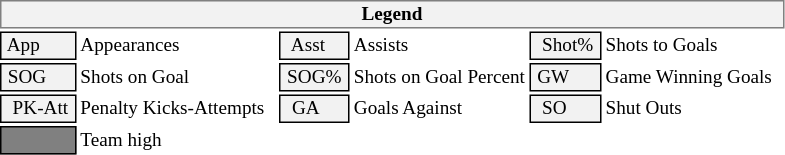<table class="toccolours" style="font-size: 80%; white-space: nowrap;">
<tr>
<th colspan="6" style="background-color: #F2F2F2; border: 1px solid #808080;">Legend</th>
</tr>
<tr>
<td style="background-color: #F2F2F2; border: 1px solid black"> App </td>
<td>Appearances</td>
<td style="background-color: #F2F2F2; border: 1px solid black">  Asst </td>
<td style="padding-right: 8px">Assists</td>
<td style="background-color: #F2F2F2; border: 1px solid black">  Shot% </td>
<td style="padding-right: 8px">Shots to Goals</td>
</tr>
<tr>
<td style="background-color: #F2F2F2; border: 1px solid black"> SOG </td>
<td style="padding-right: 8px">Shots on Goal</td>
<td style="background-color: #F2F2F2; border: 1px solid black;"> SOG% </td>
<td>Shots on Goal Percent</td>
<td style="background-color: #F2F2F2; border: 1px solid black;"> GW </td>
<td style="padding-right: 8px">Game Winning Goals</td>
</tr>
<tr>
<td style="background-color: #F2F2F2; border: 1px solid black">  PK-Att </td>
<td style="padding-right: 8px">Penalty Kicks-Attempts</td>
<td style="background-color: #F2F2F2; border: 1px solid black">  GA </td>
<td style="padding-right: 8px">Goals Against</td>
<td style="background-color: #F2F2F2; border: 1px solid black">  SO </td>
<td style="padding-right: 8px">Shut Outs</td>
</tr>
<tr>
<td style="background:#808080; color:#ffffff; border: 1px solid black">   </td>
<td>Team high</td>
</tr>
<tr>
</tr>
</table>
